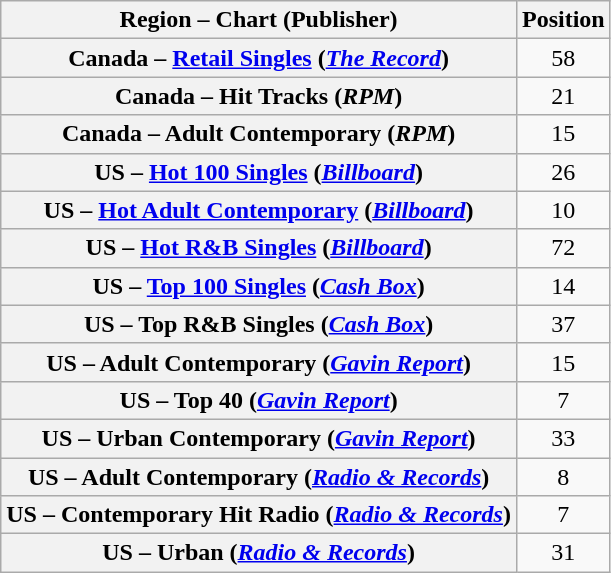<table class="wikitable sortable plainrowheaders" style="text-align:center;">
<tr>
<th scope="col">Region – Chart (Publisher)</th>
<th scope="col">Position</th>
</tr>
<tr>
<th scope="row">Canada – <a href='#'>Retail Singles</a> (<em><a href='#'>The Record</a></em>)</th>
<td>58</td>
</tr>
<tr>
<th scope="row">Canada – Hit Tracks (<em>RPM</em>)</th>
<td>21</td>
</tr>
<tr>
<th scope="row">Canada – Adult Contemporary (<em>RPM</em>)</th>
<td>15</td>
</tr>
<tr>
<th scope="row">US – <a href='#'>Hot 100 Singles</a> (<em><a href='#'>Billboard</a></em>)</th>
<td>26</td>
</tr>
<tr>
<th scope="row">US – <a href='#'>Hot Adult Contemporary</a> (<em><a href='#'>Billboard</a></em>)</th>
<td>10</td>
</tr>
<tr>
<th scope="row">US – <a href='#'>Hot R&B Singles</a> (<em><a href='#'>Billboard</a></em>)</th>
<td>72</td>
</tr>
<tr>
<th scope="row">US – <a href='#'>Top 100 Singles</a> (<em><a href='#'>Cash Box</a></em>)</th>
<td>14</td>
</tr>
<tr>
<th scope="row">US – Top R&B Singles (<em><a href='#'>Cash Box</a></em>)</th>
<td>37</td>
</tr>
<tr>
<th scope="row">US – Adult Contemporary (<em><a href='#'>Gavin Report</a></em>)</th>
<td>15</td>
</tr>
<tr>
<th scope="row">US – Top 40 (<em><a href='#'>Gavin Report</a></em>)</th>
<td>7</td>
</tr>
<tr>
<th scope="row">US – Urban Contemporary (<em><a href='#'>Gavin Report</a></em>)</th>
<td>33</td>
</tr>
<tr>
<th scope="row">US – Adult Contemporary (<em><a href='#'>Radio & Records</a></em>)</th>
<td>8</td>
</tr>
<tr>
<th scope="row">US – Contemporary Hit Radio (<em><a href='#'>Radio & Records</a></em>)</th>
<td>7</td>
</tr>
<tr>
<th scope="row">US – Urban (<em><a href='#'>Radio & Records</a></em>)</th>
<td>31</td>
</tr>
</table>
